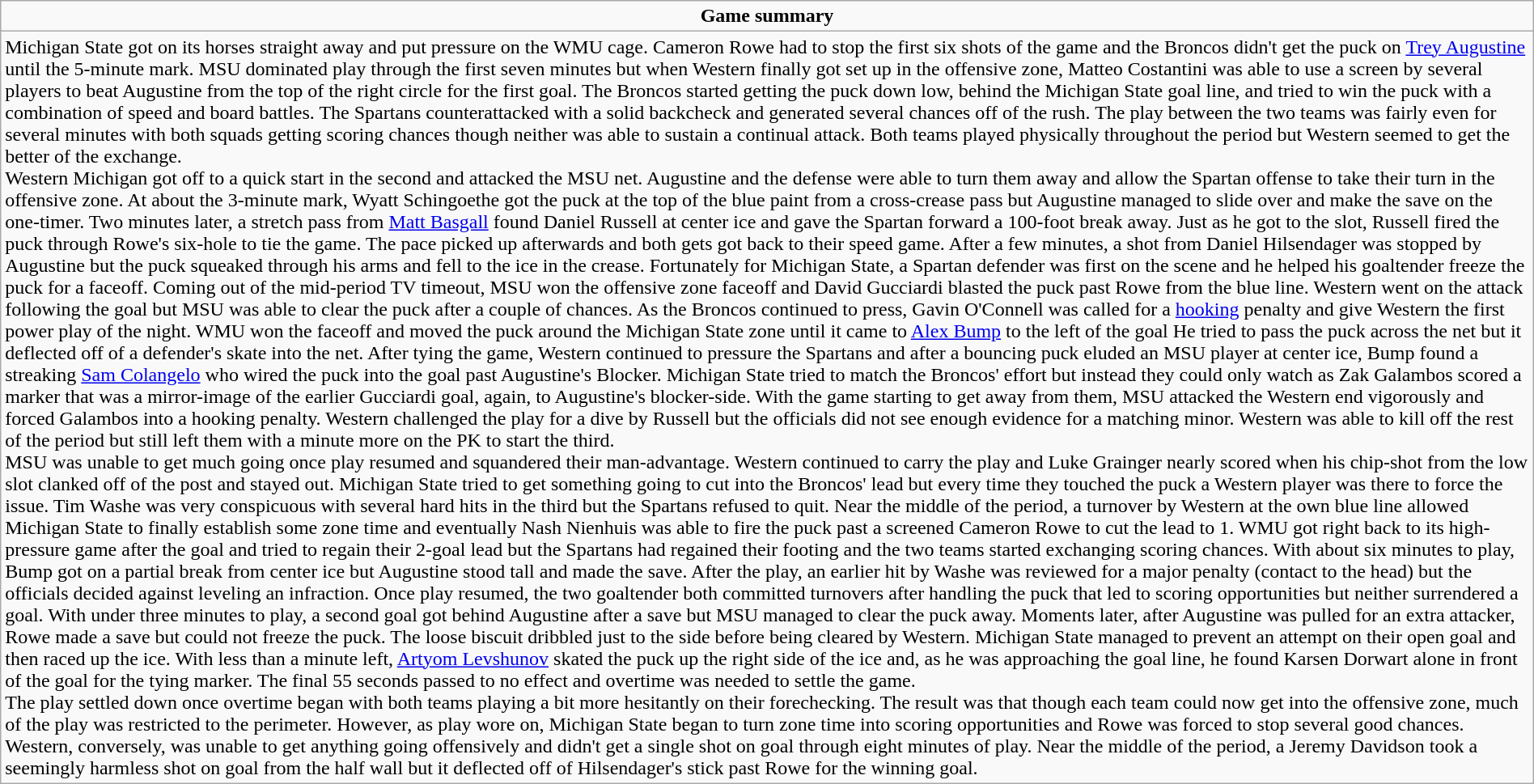<table role="presentation" class="wikitable mw-collapsible autocollapse" width=100%>
<tr>
<td align=center><strong>Game summary</strong></td>
</tr>
<tr>
<td>Michigan State got on its horses straight away and put pressure on the WMU cage. Cameron Rowe had to stop the first six shots of the game and the Broncos didn't get the puck on <a href='#'>Trey Augustine</a> until the 5-minute mark. MSU dominated play through the first seven minutes but when Western finally got set up in the offensive zone, Matteo Costantini was able to use a screen by several players to beat Augustine from the top of the right circle for the first goal. The Broncos started getting the puck down low, behind the Michigan State goal line, and tried to win the puck with a combination of speed and board battles. The Spartans counterattacked with a solid backcheck and generated several chances off of the rush. The play between the two teams was fairly even for several minutes with both squads getting scoring chances though neither was able to sustain a continual attack. Both teams played physically throughout the period but Western seemed to get the better of the exchange.<br>Western Michigan got off to a quick start in the second and attacked the MSU net. Augustine and the defense were able to turn them away and allow the Spartan offense to take their turn in the offensive zone. At about the 3-minute mark, Wyatt Schingoethe got the puck at the top of the blue paint from a cross-crease pass but Augustine managed to slide over and make the save on the one-timer. Two minutes later, a stretch pass from <a href='#'>Matt Basgall</a> found Daniel Russell at center ice and gave the Spartan forward a 100-foot break away. Just as he got to the slot, Russell fired the puck through Rowe's six-hole to tie the game. The pace picked up afterwards and both gets got back to their speed game. After a few minutes, a shot from Daniel Hilsendager was stopped by Augustine but the puck squeaked through his arms and fell to the ice in the crease. Fortunately for Michigan State, a Spartan defender was first on the scene and he helped his goaltender freeze the puck for a faceoff. Coming out of the mid-period TV timeout,  MSU won the offensive zone faceoff and David Gucciardi blasted the puck past Rowe from the blue line. Western went on the attack following the goal but MSU was able to clear the puck after a couple of chances. As the Broncos continued to press, Gavin O'Connell was called for a <a href='#'>hooking</a> penalty and give Western the first power play of the night. WMU won the faceoff and moved the puck around the Michigan State zone until it came to <a href='#'>Alex Bump</a> to the left of the goal He tried to pass the puck across the net but it deflected off of a defender's skate into the net. After tying the game, Western continued to pressure the Spartans and after a bouncing puck eluded an MSU player at center ice, Bump found a streaking <a href='#'>Sam Colangelo</a> who wired the puck into the goal past Augustine's Blocker. Michigan State tried to match the Broncos' effort but instead they could only watch as Zak Galambos scored a marker that was a mirror-image of the earlier Gucciardi goal, again, to Augustine's blocker-side. With the game starting to get away from them, MSU attacked the Western end vigorously and forced Galambos into a hooking penalty. Western challenged the play for a dive by Russell but the officials did not see enough evidence for a matching minor. Western was able to kill off the rest of the period but still left them with a minute more on the PK to start the third.<br>MSU was unable to get much going once play resumed and squandered their man-advantage. Western continued to carry the play and Luke Grainger nearly scored when his chip-shot from the low slot clanked off of the post and stayed out. Michigan State tried to get something going to cut into the Broncos' lead but every time they touched the puck a Western player was there to force the issue. Tim Washe was very conspicuous with several hard hits in the third but the Spartans refused to quit. Near the middle of the period, a turnover by Western at the own blue line allowed Michigan State to finally establish some zone time and eventually Nash Nienhuis was able to fire the puck past a screened Cameron Rowe to cut the lead to 1. WMU got right back to its high-pressure game after the goal and tried to regain their 2-goal lead but the Spartans had regained their footing and the two teams started exchanging scoring chances. With about six minutes to play, Bump got on a partial break from center ice but Augustine stood tall and made the save. After the play, an earlier hit by Washe was reviewed for a major penalty (contact to the head) but the officials decided against leveling an infraction. Once play resumed, the two goaltender both committed turnovers after handling the puck that led to scoring opportunities but neither surrendered a goal. With under three minutes to play, a second goal got behind Augustine after a save but MSU managed to clear the puck away. Moments later, after Augustine was pulled for an extra attacker, Rowe made a save but could not freeze the puck. The loose biscuit dribbled just to the side before being cleared by Western. Michigan State managed to prevent an attempt on their open goal and then raced up the ice. With less than a minute left, <a href='#'>Artyom Levshunov</a> skated the puck up the right side of the ice and, as he was approaching the goal line, he found Karsen Dorwart alone in front of the goal for the tying marker. The final 55 seconds passed to no effect and overtime was needed to settle the game.<br>The play settled down once overtime began with both teams playing a bit more hesitantly on their forechecking. The result was that though each team could now get into the offensive zone, much of the play was restricted to the perimeter. However, as play wore on, Michigan State began to turn zone time into scoring opportunities and Rowe was forced to stop several good chances. Western, conversely, was unable to get anything going offensively and didn't get a single shot on goal through eight minutes of play. Near the middle of the period, a Jeremy Davidson took a seemingly harmless shot on goal from the half wall but it deflected off of Hilsendager's stick past Rowe for the winning goal.</td>
</tr>
</table>
